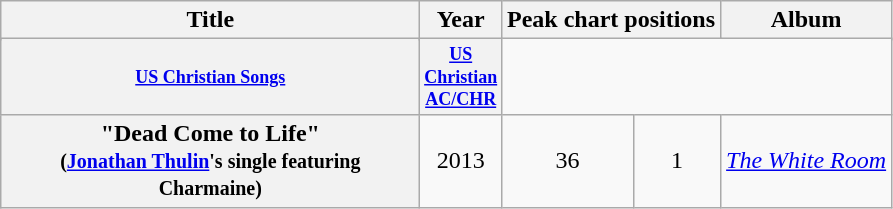<table class="wikitable plainrowheaders" style=text-align:center;>
<tr>
<th scope="col" rowspan="2" style="width:17em;">Title</th>
<th scope="col" rowspan="2">Year</th>
<th scope="col" colspan="2">Peak chart positions</th>
<th scope="col" rowspan="2">Album</th>
</tr>
<tr>
</tr>
<tr style="font-size:smaller;">
<th scope="col" style="width:3em;font-size:90%;"><a href='#'>US Christian Songs</a></th>
<th scope="col" style="width:3em;font-size:90%;"><a href='#'>US Christian AC/CHR</a></th>
</tr>
<tr>
<th scope="row">"Dead Come to Life"<br><small>(<a href='#'>Jonathan Thulin</a>'s single featuring Charmaine)</small></th>
<td>2013</td>
<td>36</td>
<td>1</td>
<td style="text-align:left"><em><a href='#'>The White Room</a></em></td>
</tr>
</table>
